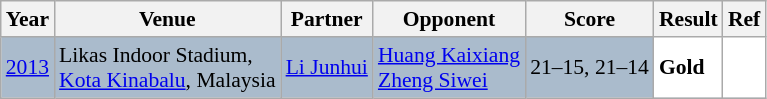<table class="sortable wikitable" style="font-size: 90%;">
<tr>
<th>Year</th>
<th>Venue</th>
<th>Partner</th>
<th>Opponent</th>
<th>Score</th>
<th>Result</th>
<th>Ref</th>
</tr>
<tr style="background:#AABBCC">
<td align="center"><a href='#'>2013</a></td>
<td align="left">Likas Indoor Stadium,<br><a href='#'>Kota Kinabalu</a>, Malaysia</td>
<td align="left"> <a href='#'>Li Junhui</a></td>
<td align="left"> <a href='#'>Huang Kaixiang</a><br> <a href='#'>Zheng Siwei</a></td>
<td align="left">21–15, 21–14</td>
<td style="text-align:left; background:white"> <strong>Gold</strong></td>
<td style="text-align:center; background:white"></td>
</tr>
</table>
